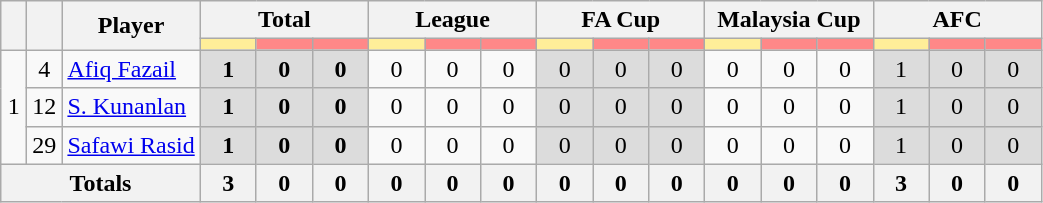<table class="wikitable" style="text-align:center;">
<tr style="text-align:center;">
<th style="width:10px;" rowspan="2"></th>
<th style="width:10px;" rowspan="2"></th>
<th rowspan="2">Player</th>
<th colspan="3">Total</th>
<th colspan="3">League</th>
<th colspan="3">FA Cup</th>
<th colspan="3">Malaysia Cup</th>
<th colspan="3">AFC</th>
</tr>
<tr>
<th style="width:30px; background:#fe9;"></th>
<th style="width:30px; background:#ff8888;"></th>
<th style="width:30px; background:#ff8888;"></th>
<th style="width:30px; background:#fe9;"></th>
<th style="width:30px; background:#ff8888;"></th>
<th style="width:30px; background:#ff8888;"></th>
<th style="width:30px; background:#fe9;"></th>
<th style="width:30px; background:#ff8888;"></th>
<th style="width:30px; background:#ff8888;"></th>
<th style="width:30px; background:#fe9;"></th>
<th style="width:30px; background:#ff8888;"></th>
<th style="width:30px; background:#ff8888;"></th>
<th style="width:30px; background:#fe9;"></th>
<th style="width:30px; background:#ff8888;"></th>
<th style="width:30px; background:#ff8888;"></th>
</tr>
<tr>
<td rowspan=3>1</td>
<td>4</td>
<td align=left> <a href='#'>Afiq Fazail</a></td>
<td style="background:#DCDCDC"><strong>1</strong> </td>
<td style="background:#DCDCDC"><strong>0</strong> </td>
<td style="background:#DCDCDC"><strong>0</strong> </td>
<td>0 </td>
<td>0 </td>
<td>0 </td>
<td style="background:#DCDCDC">0 </td>
<td style="background:#DCDCDC">0 </td>
<td style="background:#DCDCDC">0 </td>
<td>0 </td>
<td>0 </td>
<td>0 </td>
<td style="background:#DCDCDC">1 </td>
<td style="background:#DCDCDC">0 </td>
<td style="background:#DCDCDC">0 </td>
</tr>
<tr>
<td>12</td>
<td align=left> <a href='#'>S. Kunanlan</a></td>
<td style="background:#DCDCDC"><strong>1</strong> </td>
<td style="background:#DCDCDC"><strong>0</strong> </td>
<td style="background:#DCDCDC"><strong>0</strong> </td>
<td>0</td>
<td>0 </td>
<td>0 </td>
<td style="background:#DCDCDC">0 </td>
<td style="background:#DCDCDC">0 </td>
<td style="background:#DCDCDC">0 </td>
<td>0 </td>
<td>0 </td>
<td>0 </td>
<td style="background:#DCDCDC">1 </td>
<td style="background:#DCDCDC">0 </td>
<td style="background:#DCDCDC">0 </td>
</tr>
<tr>
<td>29</td>
<td align=left> <a href='#'>Safawi Rasid</a></td>
<td style="background:#DCDCDC"><strong>1</strong> </td>
<td style="background:#DCDCDC"><strong>0</strong> </td>
<td style="background:#DCDCDC"><strong>0</strong> </td>
<td>0 </td>
<td>0 </td>
<td>0 </td>
<td style="background:#DCDCDC">0 </td>
<td style="background:#DCDCDC">0 </td>
<td style="background:#DCDCDC">0 </td>
<td>0 </td>
<td>0 </td>
<td>0 </td>
<td style="background:#DCDCDC">1 </td>
<td style="background:#DCDCDC">0 </td>
<td style="background:#DCDCDC">0 </td>
</tr>
<tr>
<th colspan="3">Totals</th>
<th>3</th>
<th>0</th>
<th>0</th>
<th>0</th>
<th>0</th>
<th>0</th>
<th>0</th>
<th>0</th>
<th>0</th>
<th>0</th>
<th>0</th>
<th>0</th>
<th>3</th>
<th>0</th>
<th>0</th>
</tr>
</table>
